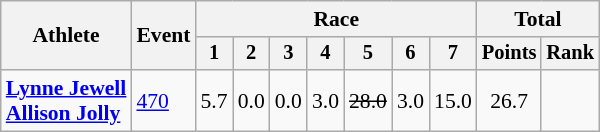<table class=wikitable style=font-size:90%;text-align:center>
<tr>
<th rowspan=2>Athlete</th>
<th rowspan=2>Event</th>
<th colspan=7>Race</th>
<th colspan=2>Total</th>
</tr>
<tr style=font-size:95%>
<th>1</th>
<th>2</th>
<th>3</th>
<th>4</th>
<th>5</th>
<th>6</th>
<th>7</th>
<th>Points</th>
<th>Rank</th>
</tr>
<tr>
<td align=left><strong><a href='#'>Lynne Jewell</a><br><a href='#'>Allison Jolly</a></strong></td>
<td align=left><a href='#'>470</a></td>
<td>5.7</td>
<td>0.0</td>
<td>0.0</td>
<td>3.0</td>
<td><s>28.0</s></td>
<td>3.0</td>
<td>15.0</td>
<td>26.7</td>
<td></td>
</tr>
</table>
